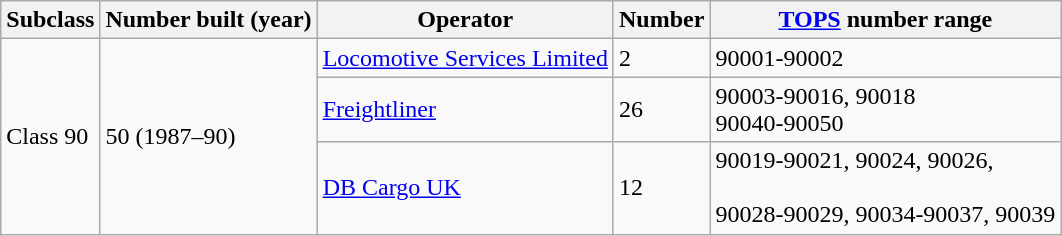<table class="wikitable sortable">
<tr>
<th>Subclass</th>
<th>Number built (year)</th>
<th>Operator</th>
<th>Number</th>
<th><a href='#'>TOPS</a> number range</th>
</tr>
<tr>
<td rowspan=3>Class 90</td>
<td rowspan=3>50 (1987–90)</td>
<td><a href='#'>Locomotive Services Limited</a></td>
<td>2</td>
<td>90001-90002</td>
</tr>
<tr>
<td><a href='#'>Freightliner</a></td>
<td>26</td>
<td>90003-90016, 90018<br>90040-90050</td>
</tr>
<tr>
<td><a href='#'>DB Cargo UK</a></td>
<td>12</td>
<td>90019-90021, 90024, 90026,<br><br>90028-90029, 90034-90037, 90039</td>
</tr>
</table>
